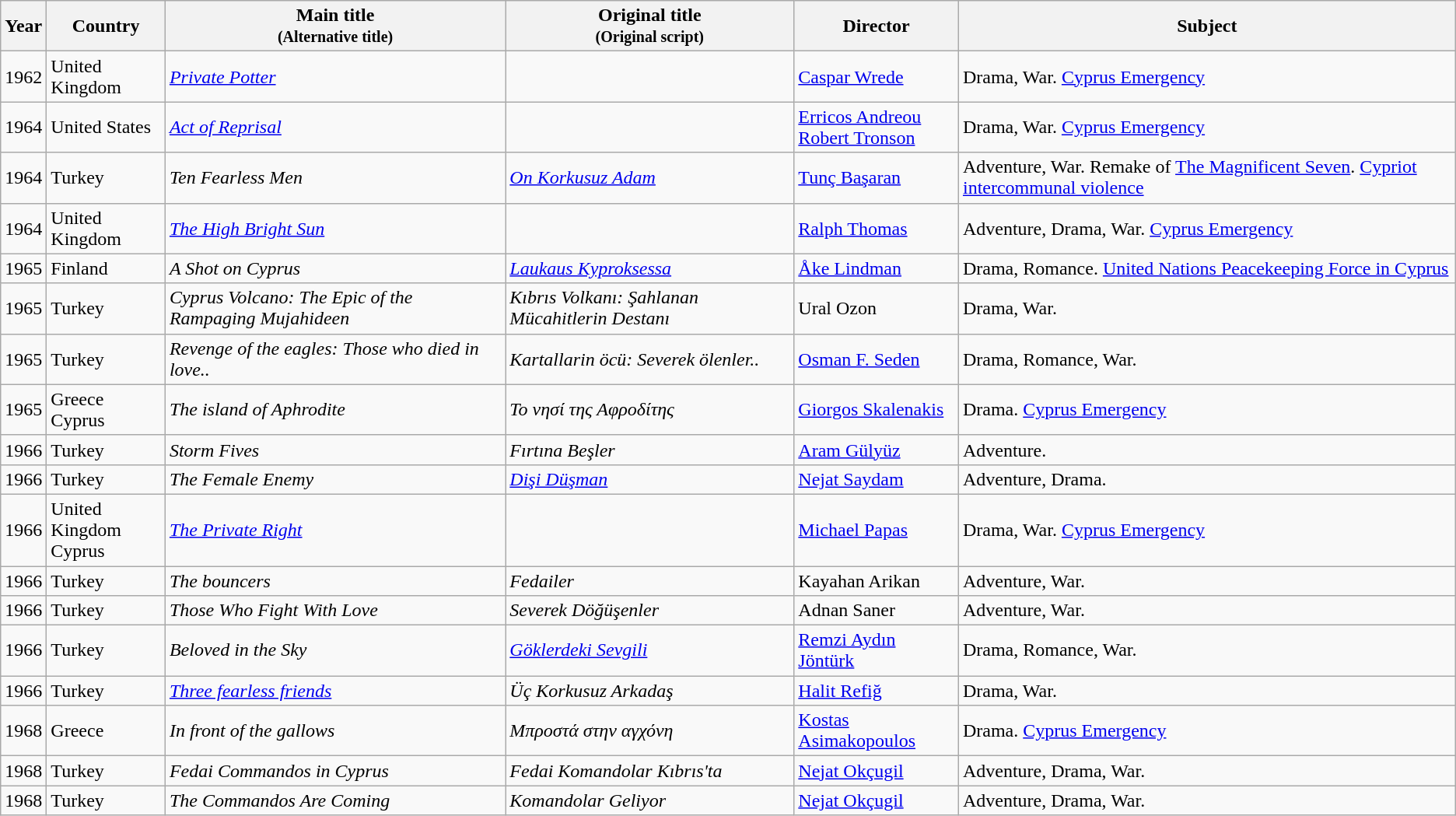<table class="wikitable sortable">
<tr>
<th>Year</th>
<th>Country</th>
<th class="unsortable">Main title<br><small>(Alternative title)</small></th>
<th class="unsortable">Original title<br><small>(Original script)</small></th>
<th>Director</th>
<th class="unsortable">Subject</th>
</tr>
<tr>
<td>1962</td>
<td>United Kingdom</td>
<td><em><a href='#'>Private Potter</a></em></td>
<td></td>
<td><a href='#'>Caspar Wrede</a></td>
<td>Drama, War. <a href='#'>Cyprus Emergency</a></td>
</tr>
<tr>
<td>1964</td>
<td>United States</td>
<td><em><a href='#'>Act of Reprisal</a></em></td>
<td></td>
<td><a href='#'>Erricos Andreou</a><br><a href='#'>Robert Tronson</a></td>
<td>Drama, War. <a href='#'>Cyprus Emergency</a></td>
</tr>
<tr>
<td>1964</td>
<td>Turkey</td>
<td><em>Ten Fearless Men</em></td>
<td><em><a href='#'>On Korkusuz Adam</a></em></td>
<td><a href='#'>Tunç Başaran</a></td>
<td>Adventure, War. Remake of <a href='#'>The Magnificent Seven</a>. <a href='#'>Cypriot intercommunal violence</a></td>
</tr>
<tr>
<td>1964</td>
<td>United Kingdom</td>
<td><em><a href='#'>The High Bright Sun</a></em></td>
<td></td>
<td><a href='#'>Ralph Thomas</a></td>
<td>Adventure, Drama, War. <a href='#'>Cyprus Emergency</a></td>
</tr>
<tr>
<td>1965</td>
<td>Finland</td>
<td><em>A Shot on Cyprus</em></td>
<td><em><a href='#'>Laukaus Kyproksessa</a></em></td>
<td><a href='#'>Åke Lindman</a></td>
<td>Drama, Romance. <a href='#'>United Nations Peacekeeping Force in Cyprus</a></td>
</tr>
<tr>
<td>1965</td>
<td>Turkey</td>
<td><em>Cyprus Volcano: The Epic of the Rampaging Mujahideen</em></td>
<td><em>Kıbrıs Volkanı: Şahlanan Mücahitlerin Destanı</em></td>
<td>Ural Ozon</td>
<td>Drama, War.</td>
</tr>
<tr>
<td>1965</td>
<td>Turkey</td>
<td><em>Revenge of the eagles: Those who died in love..</em></td>
<td><em>Kartallarin öcü: Severek ölenler..</em></td>
<td><a href='#'>Osman F. Seden</a></td>
<td>Drama, Romance, War.</td>
</tr>
<tr>
<td>1965</td>
<td>Greece<br>Cyprus</td>
<td><em>The island of Aphrodite</em></td>
<td><em>Το νησί της Αφροδίτης</em></td>
<td><a href='#'>Giorgos Skalenakis</a></td>
<td>Drama. <a href='#'>Cyprus Emergency</a></td>
</tr>
<tr>
<td>1966</td>
<td>Turkey</td>
<td><em>Storm Fives</em></td>
<td><em>Fırtına Beşler</em></td>
<td><a href='#'>Aram Gülyüz</a></td>
<td>Adventure.</td>
</tr>
<tr>
<td>1966</td>
<td>Turkey</td>
<td><em>The Female Enemy</em></td>
<td><em><a href='#'>Dişi Düşman</a></em></td>
<td><a href='#'>Nejat Saydam</a></td>
<td>Adventure, Drama.</td>
</tr>
<tr>
<td>1966</td>
<td>United Kingdom<br>Cyprus</td>
<td><em><a href='#'>The Private Right</a></em></td>
<td></td>
<td><a href='#'>Michael Papas</a></td>
<td>Drama, War. <a href='#'>Cyprus Emergency</a></td>
</tr>
<tr>
<td>1966</td>
<td>Turkey</td>
<td><em>The bouncers</em></td>
<td><em>Fedailer</em></td>
<td>Kayahan Arikan</td>
<td>Adventure, War.</td>
</tr>
<tr>
<td>1966</td>
<td>Turkey</td>
<td><em>Those Who Fight With Love</em></td>
<td><em>Severek Döğüşenler</em></td>
<td>Adnan Saner</td>
<td>Adventure, War.</td>
</tr>
<tr>
<td>1966</td>
<td>Turkey</td>
<td><em>Beloved in the Sky</em></td>
<td><em><a href='#'>Göklerdeki Sevgili</a></em></td>
<td><a href='#'>Remzi Aydın Jöntürk</a></td>
<td>Drama, Romance, War.</td>
</tr>
<tr>
<td>1966</td>
<td>Turkey</td>
<td><em><a href='#'>Three fearless friends</a></em></td>
<td><em>Üç Korkusuz Arkadaş</em></td>
<td><a href='#'>Halit Refiğ</a></td>
<td>Drama, War.</td>
</tr>
<tr>
<td>1968</td>
<td>Greece</td>
<td><em>In front of the gallows</em></td>
<td><em>Μπροστά στην αγχόνη</em></td>
<td><a href='#'>Kostas Asimakopoulos</a></td>
<td>Drama. <a href='#'>Cyprus Emergency</a></td>
</tr>
<tr>
<td>1968</td>
<td>Turkey</td>
<td><em>Fedai Commandos in Cyprus</em></td>
<td><em>Fedai Komandolar Kıbrıs'ta</em></td>
<td><a href='#'>Nejat Okçugil</a></td>
<td>Adventure, Drama, War.</td>
</tr>
<tr>
<td>1968</td>
<td>Turkey</td>
<td><em>The Commandos Are Coming</em></td>
<td><em>Komandolar Geliyor</em></td>
<td><a href='#'>Nejat Okçugil</a></td>
<td>Adventure, Drama, War.</td>
</tr>
</table>
